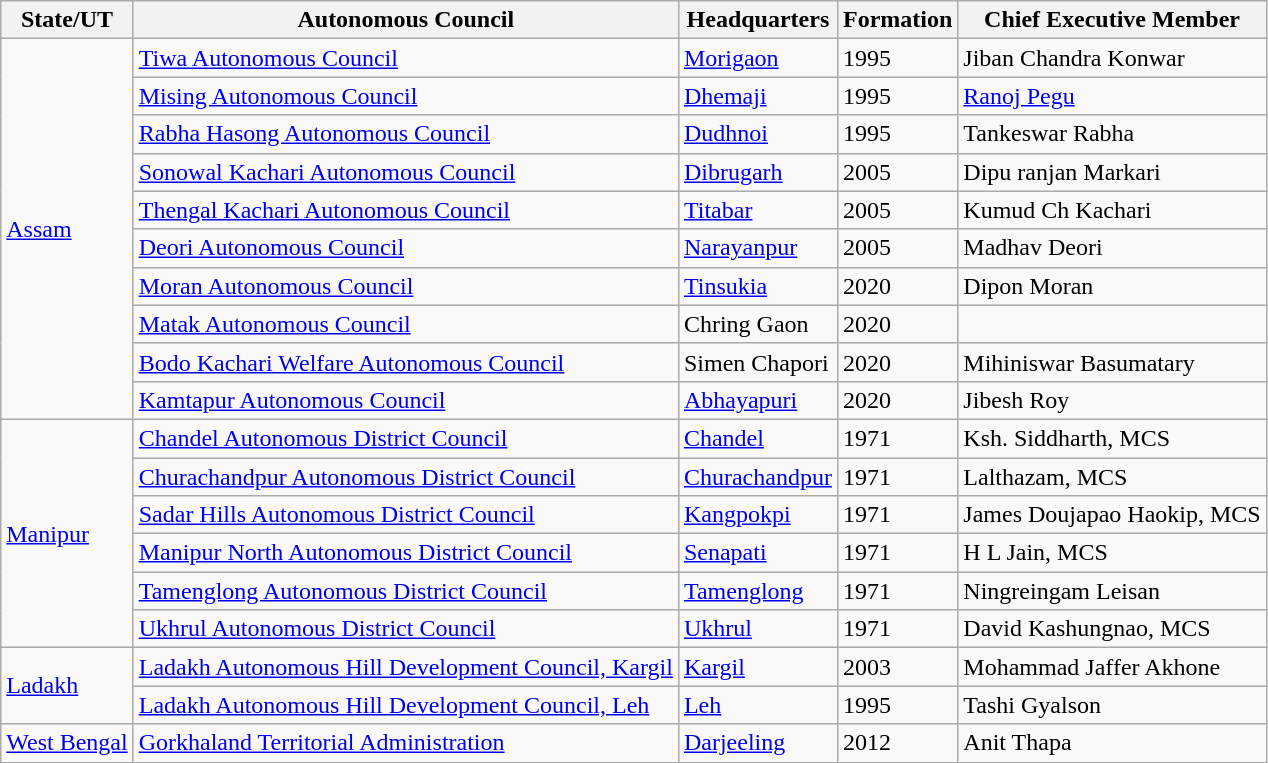<table class="wikitable sortable static-row-numbers">
<tr>
<th>State/UT</th>
<th>Autonomous Council</th>
<th>Headquarters</th>
<th>Formation</th>
<th>Chief Executive Member</th>
</tr>
<tr>
<td rowspan="10"><a href='#'>Assam</a></td>
<td><a href='#'>Tiwa Autonomous Council</a></td>
<td><a href='#'>Morigaon</a></td>
<td>1995</td>
<td>Jiban Chandra Konwar</td>
</tr>
<tr>
<td><a href='#'>Mising Autonomous Council</a></td>
<td><a href='#'>Dhemaji</a></td>
<td>1995</td>
<td><a href='#'>Ranoj Pegu</a></td>
</tr>
<tr>
<td><a href='#'>Rabha Hasong Autonomous Council</a></td>
<td><a href='#'>Dudhnoi</a></td>
<td>1995</td>
<td>Tankeswar Rabha</td>
</tr>
<tr>
<td><a href='#'>Sonowal Kachari Autonomous Council</a></td>
<td><a href='#'>Dibrugarh</a></td>
<td>2005</td>
<td>Dipu ranjan Markari</td>
</tr>
<tr>
<td><a href='#'>Thengal Kachari Autonomous Council</a></td>
<td><a href='#'>Titabar</a></td>
<td>2005</td>
<td>Kumud Ch Kachari</td>
</tr>
<tr>
<td><a href='#'>Deori Autonomous Council</a></td>
<td><a href='#'>Narayanpur</a></td>
<td>2005</td>
<td>Madhav Deori</td>
</tr>
<tr>
<td><a href='#'>Moran Autonomous Council</a></td>
<td><a href='#'>Tinsukia</a></td>
<td>2020</td>
<td>Dipon Moran</td>
</tr>
<tr>
<td><a href='#'>Matak Autonomous Council</a></td>
<td>Chring Gaon</td>
<td>2020</td>
<td></td>
</tr>
<tr>
<td><a href='#'>Bodo Kachari Welfare Autonomous Council</a></td>
<td>Simen Chapori</td>
<td>2020</td>
<td>Mihiniswar Basumatary</td>
</tr>
<tr>
<td><a href='#'>Kamtapur Autonomous Council</a></td>
<td><a href='#'>Abhayapuri</a></td>
<td>2020</td>
<td>Jibesh Roy</td>
</tr>
<tr>
<td rowspan="6"><a href='#'>Manipur</a></td>
<td><a href='#'>Chandel Autonomous District Council</a></td>
<td><a href='#'>Chandel</a></td>
<td>1971</td>
<td>Ksh. Siddharth, MCS</td>
</tr>
<tr>
<td><a href='#'>Churachandpur Autonomous District Council</a></td>
<td><a href='#'>Churachandpur</a></td>
<td>1971</td>
<td>Lalthazam, MCS</td>
</tr>
<tr>
<td><a href='#'>Sadar Hills Autonomous District Council</a></td>
<td><a href='#'>Kangpokpi</a></td>
<td>1971</td>
<td>James Doujapao Haokip, MCS</td>
</tr>
<tr>
<td><a href='#'>Manipur North Autonomous District Council</a></td>
<td><a href='#'>Senapati</a></td>
<td>1971</td>
<td>H L Jain, MCS</td>
</tr>
<tr>
<td><a href='#'>Tamenglong Autonomous District Council</a></td>
<td><a href='#'>Tamenglong</a></td>
<td>1971</td>
<td>Ningreingam Leisan</td>
</tr>
<tr>
<td><a href='#'>Ukhrul Autonomous District Council</a></td>
<td><a href='#'>Ukhrul</a></td>
<td>1971</td>
<td>David Kashungnao, MCS</td>
</tr>
<tr>
<td rowspan="2"><a href='#'>Ladakh</a></td>
<td><a href='#'>Ladakh Autonomous Hill Development Council, Kargil</a></td>
<td><a href='#'>Kargil</a></td>
<td>2003</td>
<td>Mohammad Jaffer Akhone</td>
</tr>
<tr>
<td><a href='#'>Ladakh Autonomous Hill Development Council, Leh</a></td>
<td><a href='#'>Leh</a></td>
<td>1995</td>
<td>Tashi Gyalson</td>
</tr>
<tr>
<td><a href='#'>West Bengal</a></td>
<td><a href='#'>Gorkhaland Territorial Administration</a></td>
<td><a href='#'>Darjeeling</a></td>
<td>2012</td>
<td>Anit Thapa</td>
</tr>
</table>
